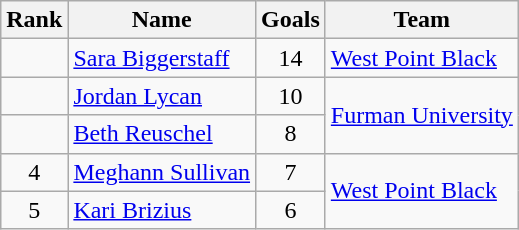<table class="wikitable sortable"  style="text-align:center">
<tr>
<th>Rank</th>
<th>Name</th>
<th>Goals</th>
<th>Team</th>
</tr>
<tr>
<td></td>
<td align="left"><a href='#'>Sara Biggerstaff</a></td>
<td>14</td>
<td align="left"><a href='#'>West Point Black</a></td>
</tr>
<tr>
<td></td>
<td align="left"><a href='#'>Jordan Lycan</a></td>
<td>10</td>
<td align="left" rowspan="2"><a href='#'>Furman University</a></td>
</tr>
<tr>
<td></td>
<td align="left"><a href='#'>Beth Reuschel</a></td>
<td>8</td>
</tr>
<tr>
<td>4</td>
<td align="left"><a href='#'>Meghann Sullivan</a></td>
<td>7</td>
<td align="left" rowspan="2"><a href='#'>West Point Black</a></td>
</tr>
<tr>
<td>5</td>
<td align="left"><a href='#'>Kari Brizius</a></td>
<td>6</td>
</tr>
</table>
